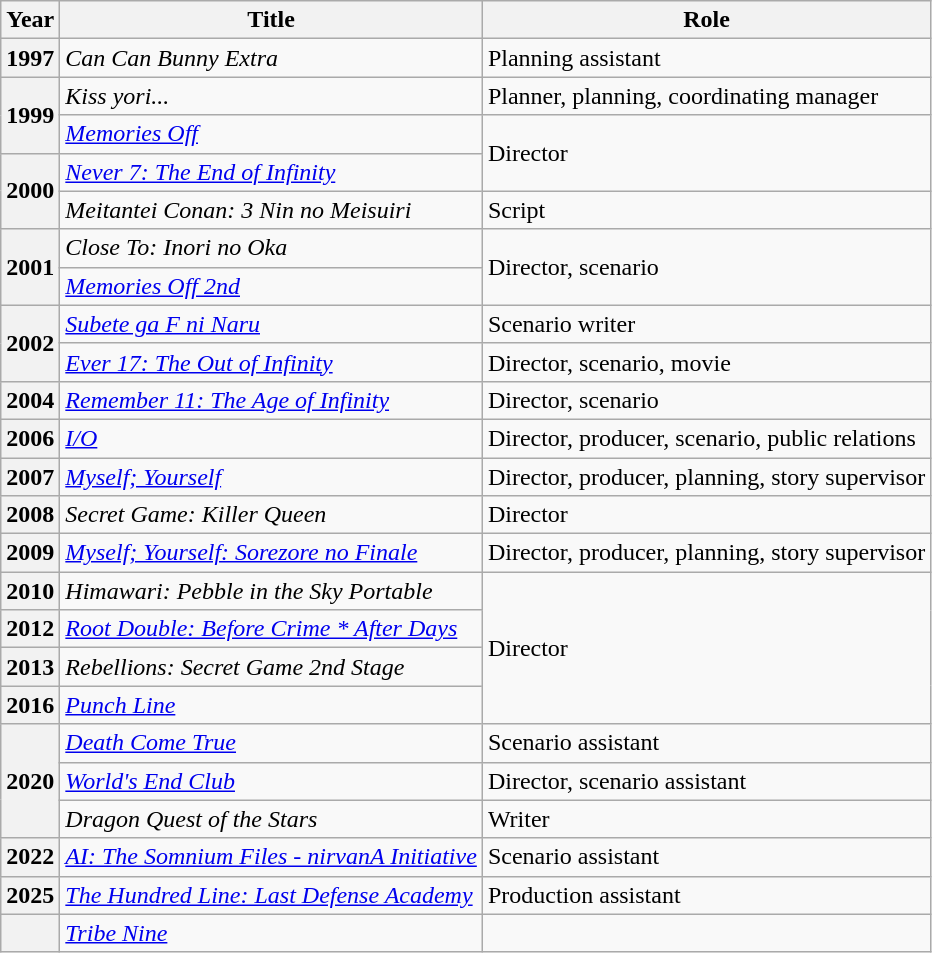<table class="wikitable sortable">
<tr>
<th>Year</th>
<th>Title</th>
<th>Role</th>
</tr>
<tr>
<th>1997</th>
<td><em>Can Can Bunny Extra</em></td>
<td>Planning assistant</td>
</tr>
<tr>
<th rowspan="2">1999</th>
<td><em>Kiss yori...</em></td>
<td>Planner, planning, coordinating manager</td>
</tr>
<tr>
<td><em><a href='#'>Memories Off</a></em></td>
<td rowspan="2">Director</td>
</tr>
<tr>
<th rowspan="2">2000</th>
<td><em><a href='#'>Never 7: The End of Infinity</a></em></td>
</tr>
<tr>
<td><em>Meitantei Conan: 3 Nin no Meisuiri</em></td>
<td>Script</td>
</tr>
<tr>
<th rowspan="2">2001</th>
<td><em>Close To: Inori no Oka</em></td>
<td rowspan="2">Director, scenario</td>
</tr>
<tr>
<td><em><a href='#'>Memories Off 2nd</a></em></td>
</tr>
<tr>
<th rowspan="2">2002</th>
<td><em><a href='#'>Subete ga F ni Naru</a></em></td>
<td>Scenario writer</td>
</tr>
<tr>
<td><em><a href='#'>Ever 17: The Out of Infinity</a></em></td>
<td>Director, scenario, movie</td>
</tr>
<tr>
<th>2004</th>
<td><em><a href='#'>Remember 11: The Age of Infinity</a></em></td>
<td>Director, scenario</td>
</tr>
<tr>
<th>2006</th>
<td><em><a href='#'>I/O</a></em></td>
<td>Director, producer, scenario, public relations</td>
</tr>
<tr>
<th>2007</th>
<td><em><a href='#'>Myself; Yourself</a></em></td>
<td>Director, producer, planning, story supervisor</td>
</tr>
<tr>
<th>2008</th>
<td><em>Secret Game: Killer Queen</em></td>
<td>Director</td>
</tr>
<tr>
<th>2009</th>
<td><a href='#'><em>Myself; Yourself: Sorezore no Finale</em></a></td>
<td>Director, producer, planning, story supervisor</td>
</tr>
<tr>
<th>2010</th>
<td><em>Himawari: Pebble in the Sky Portable</em></td>
<td rowspan="4">Director</td>
</tr>
<tr>
<th>2012</th>
<td><em><a href='#'>Root Double: Before Crime * After Days</a></em></td>
</tr>
<tr>
<th>2013</th>
<td><em>Rebellions: Secret Game 2nd Stage</em></td>
</tr>
<tr>
<th>2016</th>
<td><em><a href='#'>Punch Line</a></em></td>
</tr>
<tr>
<th rowspan="3">2020</th>
<td><em><a href='#'>Death Come True</a></em></td>
<td>Scenario assistant</td>
</tr>
<tr>
<td><em><a href='#'>World's End Club</a></em></td>
<td>Director, scenario assistant</td>
</tr>
<tr>
<td><em>Dragon Quest of the Stars</em></td>
<td>Writer</td>
</tr>
<tr>
<th>2022</th>
<td><em><a href='#'>AI: The Somnium Files - nirvanA Initiative</a></em></td>
<td>Scenario assistant</td>
</tr>
<tr>
<th>2025</th>
<td><a href='#'><em>The Hundred Line: Last Defense Academy</em></a></td>
<td>Production assistant</td>
</tr>
<tr>
<th></th>
<td><em><a href='#'>Tribe Nine</a></em></td>
<td></td>
</tr>
</table>
